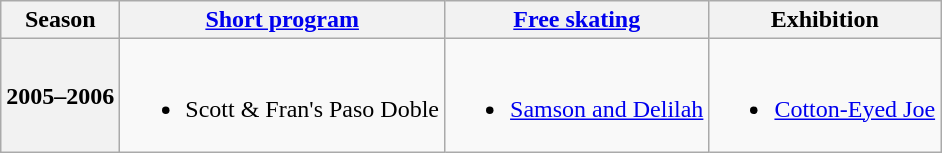<table class="wikitable" style="text-align: center">
<tr>
<th>Season</th>
<th><a href='#'>Short program</a></th>
<th><a href='#'>Free skating</a></th>
<th>Exhibition</th>
</tr>
<tr>
<th>2005–2006 <br> </th>
<td><br><ul><li>Scott & Fran's Paso Doble <br></li></ul></td>
<td><br><ul><li><a href='#'>Samson and Delilah</a> <br></li></ul></td>
<td><br><ul><li><a href='#'>Cotton-Eyed Joe</a></li></ul></td>
</tr>
</table>
